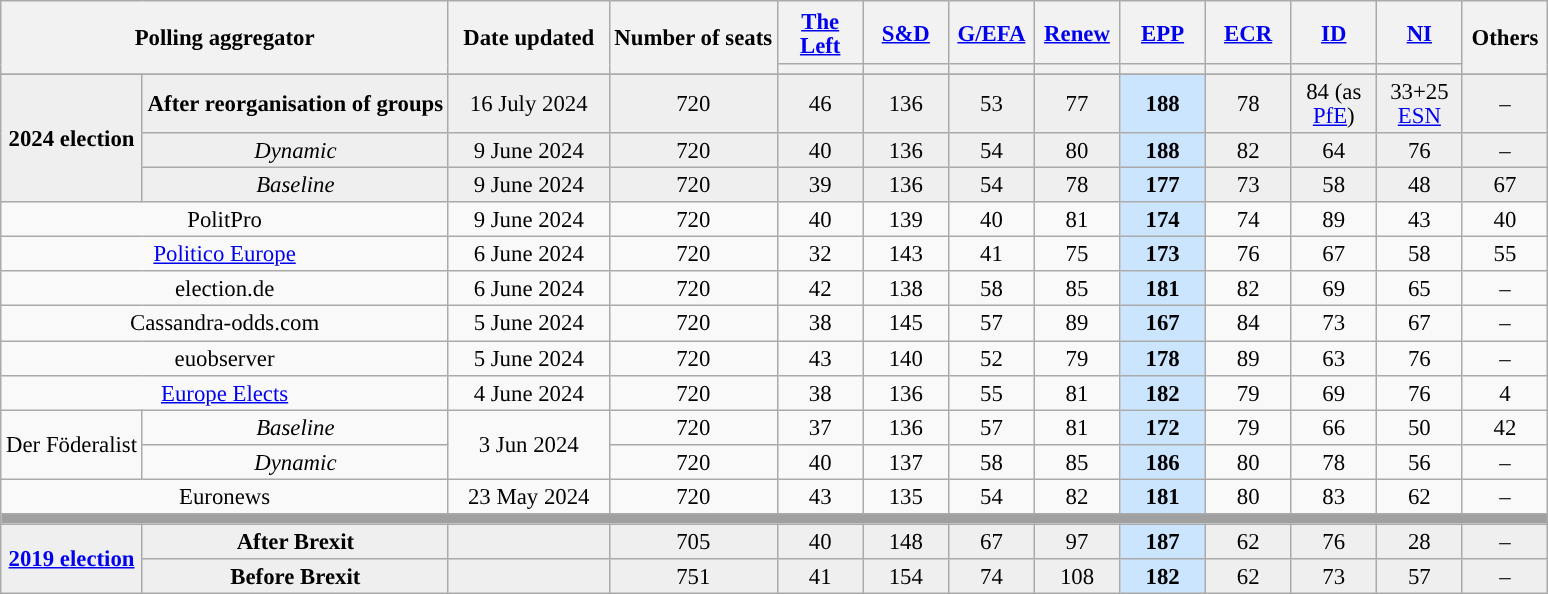<table class="wikitable collapsible" style="text-align:center; font-size:95%; line-height:16px;">
<tr style="height:42px;">
<th colspan="2" rowspan="2">Polling aggregator</th>
<th rowspan="2" style="width:100px;">Date updated</th>
<th rowspan="2">Number of seats</th>
<th class="unsortable" style="width:50px;"><a href='#'>The Left</a></th>
<th class="unsortable" style="width:50px;"><a href='#'>S&D</a></th>
<th class="unsortable" style="width:50px;"><a href='#'>G/EFA</a></th>
<th class="unsortable" style="width:50px;"><a href='#'>Renew</a></th>
<th class="unsortable" style="width:50px;"><a href='#'>EPP</a></th>
<th class="unsortable" style="width:50px;"><a href='#'>ECR</a></th>
<th class="unsortable" style="width:50px;"><a href='#'>ID</a></th>
<th class="unsortable" style="width:50px;"><a href='#'>NI</a></th>
<th rowspan="2" class="unsortable" style="width:50px;">Others</th>
</tr>
<tr>
<th data-sort-type="number" style="color:inherit;background:"></th>
<th data-sort-type="number" style="color:inherit;background:"></th>
<th data-sort-type="number" style="color:inherit;background:"></th>
<th data-sort-type="number" style="color:inherit;background:"></th>
<th data-sort-type="number" style="color:inherit;background:"></th>
<th data-sort-type="number" style="color:inherit;background:"></th>
<th data-sort-type="number" style="color:inherit;background:"></th>
<th data-sort-type="number" style="color:inherit;background:"></th>
</tr>
<tr style="background:#EFEFEF;">
</tr>
<tr>
</tr>
<tr style="background:#EFEFEF;">
<td rowspan="3"><strong>2024 election</strong></td>
<td><strong>After reorganisation of groups</strong></td>
<td>16 July 2024</td>
<td>720</td>
<td>46</td>
<td>136</td>
<td>53</td>
<td>77</td>
<td style="background:#CCE5FF;"><strong>188</strong></td>
<td>78</td>
<td>84 (as <a href='#'>PfE</a>)</td>
<td>33+25 <a href='#'>ESN</a></td>
<td>–</td>
</tr>
<tr style="background:#EFEFEF;">
<td><em>Dynamic</em></td>
<td>9 June 2024</td>
<td>720</td>
<td>40</td>
<td>136</td>
<td>54</td>
<td>80</td>
<td style="background:#CCE5FF;"><strong>188</strong></td>
<td>82</td>
<td>64</td>
<td>76</td>
<td>–</td>
</tr>
<tr style="background:#EFEFEF;">
<td><em>Baseline</em></td>
<td>9 June 2024</td>
<td>720</td>
<td>39</td>
<td>136</td>
<td>54</td>
<td>78</td>
<td style="background:#CCE5FF;"><strong>177</strong></td>
<td>73</td>
<td>58</td>
<td>48</td>
<td>67</td>
</tr>
<tr>
<td colspan="2">PolitPro</td>
<td>9 June 2024</td>
<td>720</td>
<td>40</td>
<td>139</td>
<td>40</td>
<td>81</td>
<td style="background:#CCE5FF;"><strong>174</strong></td>
<td>74</td>
<td>89</td>
<td>43</td>
<td>40</td>
</tr>
<tr>
<td colspan="2"><a href='#'>Politico Europe</a></td>
<td>6 June 2024</td>
<td>720</td>
<td>32</td>
<td>143</td>
<td>41</td>
<td>75</td>
<td style="background:#CCE5FF;"><strong>173</strong></td>
<td>76</td>
<td>67</td>
<td>58</td>
<td>55</td>
</tr>
<tr>
<td colspan="2">election.de</td>
<td>6 June 2024</td>
<td>720</td>
<td>42</td>
<td>138</td>
<td>58</td>
<td>85</td>
<td style="background:#CCE5FF;"><strong>181</strong></td>
<td>82</td>
<td>69</td>
<td>65</td>
<td>–</td>
</tr>
<tr>
<td colspan="2">Cassandra-odds.com</td>
<td>5 June 2024</td>
<td>720</td>
<td>38</td>
<td>145</td>
<td>57</td>
<td>89</td>
<td style="background:#CCE5FF;"><strong>167</strong></td>
<td>84</td>
<td>73</td>
<td>67</td>
<td>–</td>
</tr>
<tr>
<td colspan="2">euobserver</td>
<td>5 June 2024</td>
<td>720</td>
<td>43</td>
<td>140</td>
<td>52</td>
<td>79</td>
<td style="background:#CCE5FF;"><strong>178</strong></td>
<td>89</td>
<td>63</td>
<td>76</td>
<td>–</td>
</tr>
<tr>
<td colspan="2"><a href='#'>Europe Elects</a></td>
<td>4 June 2024</td>
<td>720</td>
<td>38</td>
<td>136</td>
<td>55</td>
<td>81</td>
<td style="background:#CCE5FF;"><strong>182</strong></td>
<td>79</td>
<td>69</td>
<td>76</td>
<td>4</td>
</tr>
<tr>
<td rowspan="2">Der Föderalist</td>
<td><em>Baseline</em></td>
<td rowspan="2">3 Jun 2024</td>
<td>720</td>
<td>37</td>
<td>136</td>
<td>57</td>
<td>81</td>
<td style="background:#CCE5FF;"><strong>172</strong></td>
<td>79</td>
<td>66</td>
<td>50</td>
<td>42</td>
</tr>
<tr>
<td><em>Dynamic</em></td>
<td>720</td>
<td>40</td>
<td>137</td>
<td>58</td>
<td>85</td>
<td style="background:#CCE5FF;"><strong>186</strong></td>
<td>80</td>
<td>78</td>
<td>56</td>
<td>–</td>
</tr>
<tr>
<td colspan="2">Euronews</td>
<td>23 May 2024</td>
<td>720</td>
<td>43</td>
<td>135</td>
<td>54</td>
<td>82</td>
<td style="background:#CCE5FF;"><strong>181</strong></td>
<td>80</td>
<td>83</td>
<td>62</td>
<td>–</td>
</tr>
<tr>
<td colspan="13" style="background:#A0A0A0"></td>
</tr>
<tr style="background:#EFEFEF;">
<td rowspan="2"><strong><a href='#'>2019 election</a></strong></td>
<td><strong>After Brexit</strong></td>
<td></td>
<td>705</td>
<td>40</td>
<td>148</td>
<td>67</td>
<td>97</td>
<td style="background:#CCE5FF;"><strong>187</strong></td>
<td>62</td>
<td>76</td>
<td>28</td>
<td>–</td>
</tr>
<tr style="background:#EFEFEF;">
<td><strong>Before Brexit</strong></td>
<td></td>
<td>751</td>
<td>41</td>
<td>154</td>
<td>74</td>
<td>108</td>
<td style="background:#CCE5FF;"><strong>182</strong></td>
<td>62</td>
<td>73</td>
<td>57</td>
<td>–</td>
</tr>
</table>
